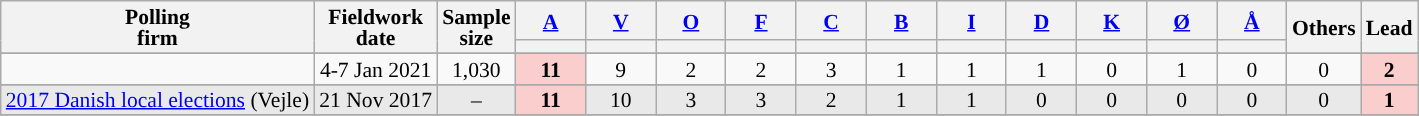<table class="wikitable sortable mw-datatable" style="text-align:center;font-size:90%;line-height:14px;">
<tr>
<th rowspan="2">Polling<br>firm</th>
<th rowspan="2">Fieldwork<br>date</th>
<th rowspan="2">Sample<br>size</th>
<th class="unsortable" style="width:40px;"><a href='#'>A</a></th>
<th class="unsortable" style="width:40px;"><a href='#'>V</a></th>
<th class="unsortable" style="width:40px;"><a href='#'>O</a></th>
<th class="unsortable" style="width:40px;"><a href='#'>F</a></th>
<th class="unsortable" style="width:40px;"><a href='#'>C</a></th>
<th class="unsortable" style="width:40px;"><a href='#'>B</a></th>
<th class="unsortable" style="width:40px;"><a href='#'>I</a></th>
<th class="unsortable" style="width:40px;"><a href='#'>D</a></th>
<th class="unsortable" style="width:40px;"><a href='#'>K</a></th>
<th class="unsortable" style="width:40px;"><a href='#'>Ø</a></th>
<th class="unsortable" style="width:40px;"><a href='#'>Å</a></th>
<th class="unsortable" style="width:40px;" rowspan="2">Others</th>
<th rowspan="2">Lead</th>
</tr>
<tr>
<th data-sort-type="number" style="background:"></th>
<th data-sort-type="number" style="background:"></th>
<th data-sort-type="number" style="background:"></th>
<th data-sort-type="number" style="background:"></th>
<th data-sort-type="number" style="background:"></th>
<th data-sort-type="number" style="background:"></th>
<th data-sort-type="number" style="background:"></th>
<th data-sort-type="number" style="background:"></th>
<th data-sort-type="number" style="background:"></th>
<th data-sort-type="number" style="background:"></th>
<th data-sort-type="number" style="background:"></th>
</tr>
<tr>
</tr>
<tr>
<td></td>
<td>4-7 Jan 2021</td>
<td>1,030</td>
<td style="background:#FACECD;"><strong>11</strong></td>
<td>9</td>
<td>2</td>
<td>2</td>
<td>3</td>
<td>1</td>
<td>1</td>
<td>1</td>
<td>0</td>
<td>1</td>
<td>0</td>
<td>0</td>
<td style="background:#FACECD;"><strong>2</strong></td>
</tr>
<tr>
</tr>
<tr>
<td style="background:#E9E9E9;"><a href='#'>2017 Danish local elections</a> (Vejle)</td>
<td style="background:#E9E9E9;" data-sort-value="2017-11-21">21 Nov 2017</td>
<td style="background:#E9E9E9;">–</td>
<td style="background:#FACECD;"><strong>11</strong></td>
<td style="background:#E9E9E9;">10</td>
<td style="background:#E9E9E9;">3</td>
<td style="background:#E9E9E9;">3</td>
<td style="background:#E9E9E9;">2</td>
<td style="background:#E9E9E9;">1</td>
<td style="background:#E9E9E9;">1</td>
<td style="background:#E9E9E9;">0</td>
<td style="background:#E9E9E9;">0</td>
<td style="background:#E9E9E9;">0</td>
<td style="background:#E9E9E9;">0</td>
<td style="background:#E9E9E9;">0</td>
<td style="background:#FACECD;"><strong>1</strong></td>
</tr>
<tr>
</tr>
</table>
